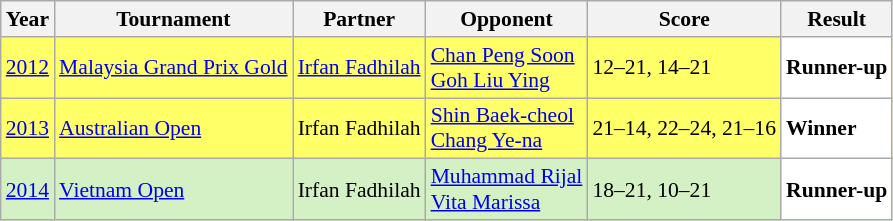<table class="sortable wikitable" style="font-size: 90%;">
<tr>
<th>Year</th>
<th>Tournament</th>
<th>Partner</th>
<th>Opponent</th>
<th>Score</th>
<th>Result</th>
</tr>
<tr style="background:#FFFF67">
<td align="center"><a href='#'>2012</a></td>
<td align="left"><a href='#'>Malaysia Grand Prix Gold</a></td>
<td align="left"> <a href='#'>Irfan Fadhilah</a></td>
<td align="left"> <a href='#'>Chan Peng Soon</a> <br>  <a href='#'>Goh Liu Ying</a></td>
<td align="left">12–21, 14–21</td>
<td style="text-align:left; background:white"> <strong>Runner-up</strong></td>
</tr>
<tr style="background:#FFFF67">
<td align="center"><a href='#'>2013</a></td>
<td align="left"><a href='#'>Australian Open</a></td>
<td align="left"> Irfan Fadhilah</td>
<td align="left"> <a href='#'>Shin Baek-cheol</a> <br>  <a href='#'>Chang Ye-na</a></td>
<td align="left">21–14, 22–24, 21–16</td>
<td style="text-align:left; background:white"> <strong>Winner</strong></td>
</tr>
<tr style="background:#D4F1C5">
<td align="center"><a href='#'>2014</a></td>
<td align="left"><a href='#'>Vietnam Open</a></td>
<td align="left"> Irfan Fadhilah</td>
<td align="left"> <a href='#'>Muhammad Rijal</a> <br>  <a href='#'>Vita Marissa</a></td>
<td align="left">18–21, 10–21</td>
<td style="text-align:left; background:white"> <strong>Runner-up</strong></td>
</tr>
</table>
